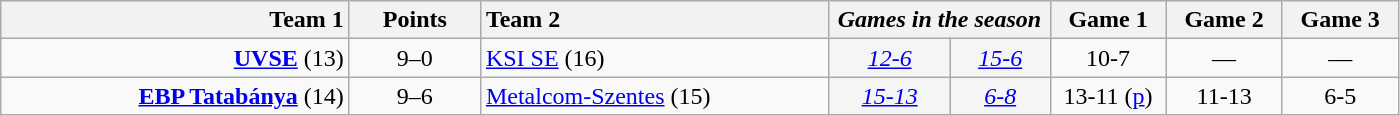<table class=wikitable style="text-align:center">
<tr>
<th style="width:225px; text-align:right;">Team 1</th>
<th style="width:80px;">Points</th>
<th style="width:225px; text-align:left;">Team 2</th>
<th colspan=2; style="width:140px;"><em>Games in the season</em></th>
<th style="width:70px;">Game 1</th>
<th style="width:70px;">Game 2</th>
<th style="width:70px;">Game 3</th>
</tr>
<tr>
<td style="text-align:right;"> <strong><a href='#'>UVSE</a></strong> (13)</td>
<td>9–0</td>
<td style="text-align:left;"> <a href='#'>KSI SE</a> (16)</td>
<td bgcolor=#f5f5f5><em><a href='#'>12-6</a> </em></td>
<td bgcolor=#f5f5f5><em><a href='#'>15-6</a></em></td>
<td>10-7</td>
<td>—</td>
<td>—</td>
</tr>
<tr>
<td style="text-align:right;"> <strong><a href='#'>EBP Tatabánya</a></strong> (14)</td>
<td>9–6</td>
<td style="text-align:left;"> <a href='#'>Metalcom-Szentes</a> (15)</td>
<td bgcolor=#f5f5f5><em><a href='#'>15-13</a></em></td>
<td bgcolor=#f5f5f5><em><a href='#'>6-8</a></em></td>
<td>13-11 (<a href='#'>p</a>)</td>
<td>11-13</td>
<td>6-5</td>
</tr>
</table>
